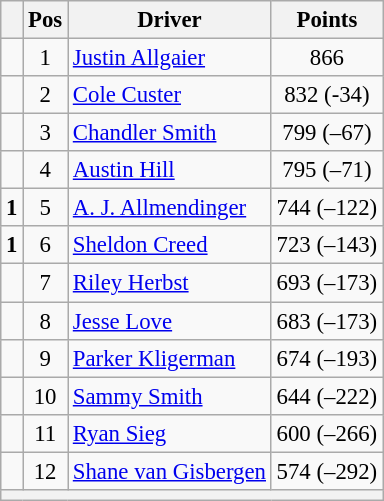<table class="wikitable" style="font-size: 95%;">
<tr>
<th></th>
<th>Pos</th>
<th>Driver</th>
<th>Points</th>
</tr>
<tr>
<td align="left"></td>
<td style="text-align:center;">1</td>
<td><a href='#'>Justin Allgaier</a></td>
<td style="text-align:center;">866</td>
</tr>
<tr>
<td align="left"></td>
<td style="text-align:center;">2</td>
<td><a href='#'>Cole Custer</a></td>
<td style="text-align:center;">832 (-34)</td>
</tr>
<tr>
<td align="left"></td>
<td style="text-align:center;">3</td>
<td><a href='#'>Chandler Smith</a></td>
<td style="text-align:center;">799 (–67)</td>
</tr>
<tr>
<td align="left"></td>
<td style="text-align:center;">4</td>
<td><a href='#'>Austin Hill</a></td>
<td style="text-align:center;">795 (–71)</td>
</tr>
<tr>
<td align="left"> <strong>1</strong></td>
<td style="text-align:center;">5</td>
<td><a href='#'>A. J. Allmendinger</a></td>
<td style="text-align:center;">744 (–122)</td>
</tr>
<tr>
<td align="left"> <strong>1</strong></td>
<td style="text-align:center;">6</td>
<td><a href='#'>Sheldon Creed</a></td>
<td style="text-align:center;">723 (–143)</td>
</tr>
<tr>
<td align="left"></td>
<td style="text-align:center;">7</td>
<td><a href='#'>Riley Herbst</a></td>
<td style="text-align:center;">693 (–173)</td>
</tr>
<tr>
<td align="left"></td>
<td style="text-align:center;">8</td>
<td><a href='#'>Jesse Love</a></td>
<td style="text-align:center;">683 (–173)</td>
</tr>
<tr>
<td align="left"></td>
<td style="text-align:center;">9</td>
<td><a href='#'>Parker Kligerman</a></td>
<td style="text-align:center;">674 (–193)</td>
</tr>
<tr>
<td align="left"></td>
<td style="text-align:center;">10</td>
<td><a href='#'>Sammy Smith</a></td>
<td style="text-align:center;">644 (–222)</td>
</tr>
<tr>
<td align="left"></td>
<td style="text-align:center;">11</td>
<td><a href='#'>Ryan Sieg</a></td>
<td style="text-align:center;">600 (–266)</td>
</tr>
<tr>
<td align="left"></td>
<td style="text-align:center;">12</td>
<td><a href='#'>Shane van Gisbergen</a></td>
<td style="text-align:center;">574 (–292)</td>
</tr>
<tr class="sortbottom">
<th colspan="9"></th>
</tr>
</table>
